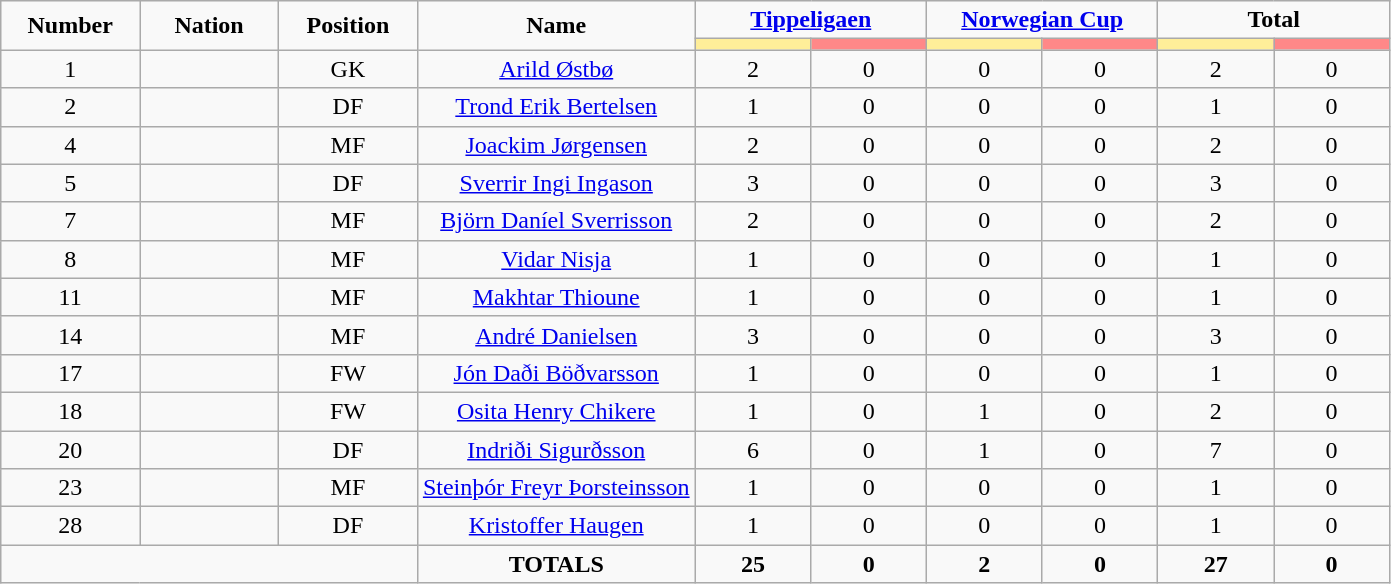<table class="wikitable" style="font-size: 100%; text-align: center;">
<tr>
<td rowspan=2 width="10%" align=center><strong>Number</strong></td>
<td rowspan=2 width="10%" align=center><strong>Nation</strong></td>
<td rowspan=2 width="10%" align=center><strong>Position</strong></td>
<td rowspan=2 width="20%" align=center><strong>Name</strong></td>
<td colspan=2 align=center><strong><a href='#'>Tippeligaen</a></strong></td>
<td colspan=2 align=center><strong><a href='#'>Norwegian Cup</a></strong></td>
<td colspan=2 align=center><strong>Total</strong></td>
</tr>
<tr>
<th width=60 style="background: #FFEE99"></th>
<th width=60 style="background: #FF8888"></th>
<th width=60 style="background: #FFEE99"></th>
<th width=60 style="background: #FF8888"></th>
<th width=60 style="background: #FFEE99"></th>
<th width=60 style="background: #FF8888"></th>
</tr>
<tr>
<td>1</td>
<td></td>
<td>GK</td>
<td><a href='#'>Arild Østbø</a></td>
<td>2</td>
<td>0</td>
<td>0</td>
<td>0</td>
<td>2</td>
<td>0</td>
</tr>
<tr>
<td>2</td>
<td></td>
<td>DF</td>
<td><a href='#'>Trond Erik Bertelsen</a></td>
<td>1</td>
<td>0</td>
<td>0</td>
<td>0</td>
<td>1</td>
<td>0</td>
</tr>
<tr>
<td>4</td>
<td></td>
<td>MF</td>
<td><a href='#'>Joackim Jørgensen</a></td>
<td>2</td>
<td>0</td>
<td>0</td>
<td>0</td>
<td>2</td>
<td>0</td>
</tr>
<tr>
<td>5</td>
<td></td>
<td>DF</td>
<td><a href='#'>Sverrir Ingi Ingason</a></td>
<td>3</td>
<td>0</td>
<td>0</td>
<td>0</td>
<td>3</td>
<td>0</td>
</tr>
<tr>
<td>7</td>
<td></td>
<td>MF</td>
<td><a href='#'>Björn Daníel Sverrisson</a></td>
<td>2</td>
<td>0</td>
<td>0</td>
<td>0</td>
<td>2</td>
<td>0</td>
</tr>
<tr>
<td>8</td>
<td></td>
<td>MF</td>
<td><a href='#'>Vidar Nisja</a></td>
<td>1</td>
<td>0</td>
<td>0</td>
<td>0</td>
<td>1</td>
<td>0</td>
</tr>
<tr>
<td>11</td>
<td></td>
<td>MF</td>
<td><a href='#'>Makhtar Thioune</a></td>
<td>1</td>
<td>0</td>
<td>0</td>
<td>0</td>
<td>1</td>
<td>0</td>
</tr>
<tr>
<td>14</td>
<td></td>
<td>MF</td>
<td><a href='#'>André Danielsen</a></td>
<td>3</td>
<td>0</td>
<td>0</td>
<td>0</td>
<td>3</td>
<td>0</td>
</tr>
<tr>
<td>17</td>
<td></td>
<td>FW</td>
<td><a href='#'>Jón Daði Böðvarsson</a></td>
<td>1</td>
<td>0</td>
<td>0</td>
<td>0</td>
<td>1</td>
<td>0</td>
</tr>
<tr>
<td>18</td>
<td></td>
<td>FW</td>
<td><a href='#'>Osita Henry Chikere</a></td>
<td>1</td>
<td>0</td>
<td>1</td>
<td>0</td>
<td>2</td>
<td>0</td>
</tr>
<tr>
<td>20</td>
<td></td>
<td>DF</td>
<td><a href='#'>Indriði Sigurðsson</a></td>
<td>6</td>
<td>0</td>
<td>1</td>
<td>0</td>
<td>7</td>
<td>0</td>
</tr>
<tr>
<td>23</td>
<td></td>
<td>MF</td>
<td><a href='#'>Steinþór Freyr Þorsteinsson</a></td>
<td>1</td>
<td>0</td>
<td>0</td>
<td>0</td>
<td>1</td>
<td>0</td>
</tr>
<tr>
<td>28</td>
<td></td>
<td>DF</td>
<td><a href='#'>Kristoffer Haugen</a></td>
<td>1</td>
<td>0</td>
<td>0</td>
<td>0</td>
<td>1</td>
<td>0</td>
</tr>
<tr>
<td colspan=3></td>
<td><strong>TOTALS</strong></td>
<td><strong>25</strong></td>
<td><strong>0</strong></td>
<td><strong>2</strong></td>
<td><strong>0</strong></td>
<td><strong>27</strong></td>
<td><strong>0</strong></td>
</tr>
</table>
